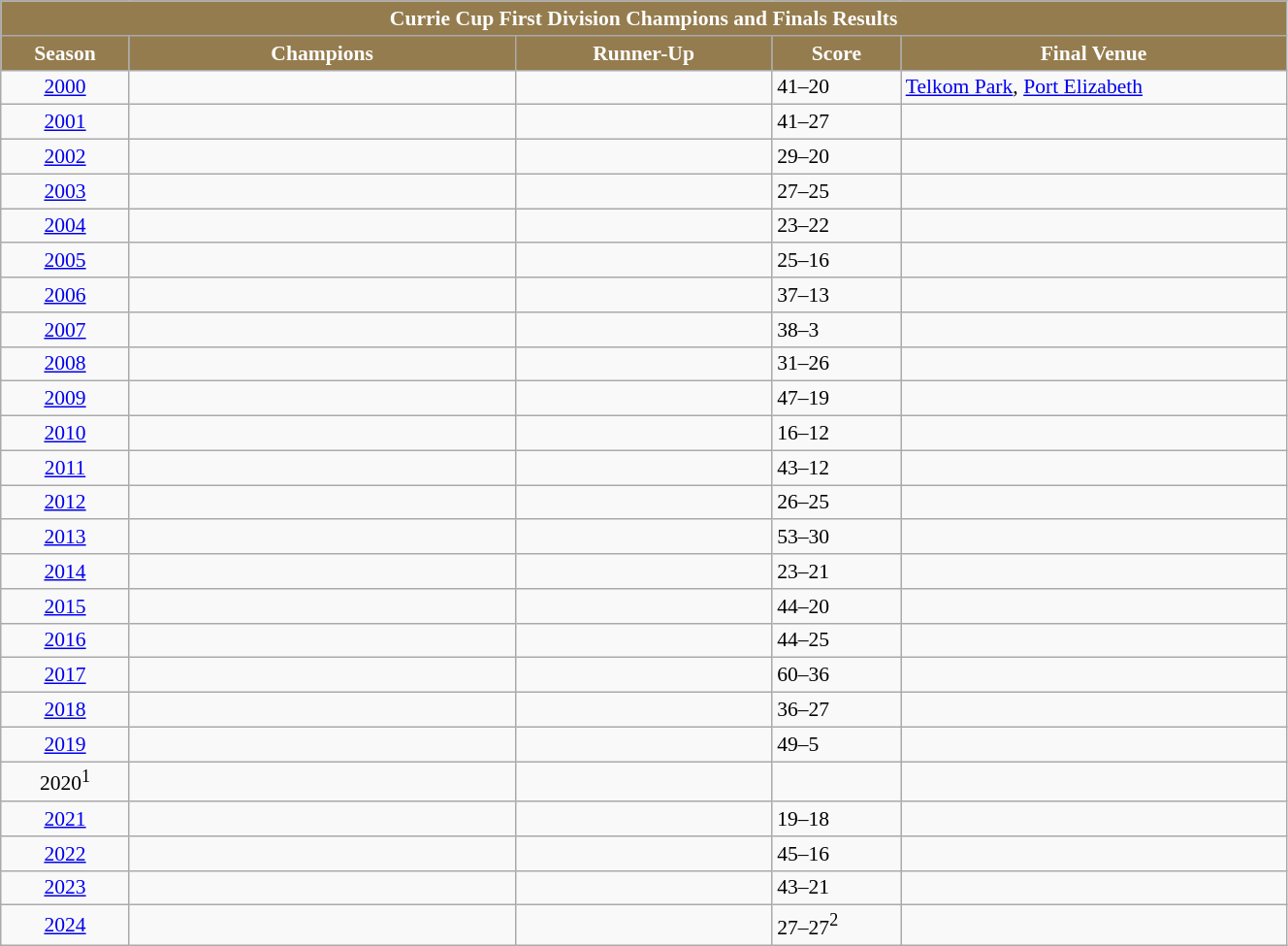<table class="wikitable" style="text-align:left; font-size:90%; width:70%;">
<tr>
<td colspan=5 align=center ! style="background: #947C4E; color:#FFFFFF"><strong>Currie Cup First Division Champions and Finals Results</strong></td>
</tr>
<tr>
<th style="background: #947C4E; color:#FFFFFF" width="10%">Season</th>
<th style="background: #947C4E; color:#FFFFFF" width="30%">Champions</th>
<th style="background: #947C4E; color:#FFFFFF" width="20%">Runner-Up</th>
<th style="background: #947C4E; color:#FFFFFF" width="10%">Score</th>
<th style="background: #947C4E; color:#FFFFFF" width="30%">Final Venue</th>
</tr>
<tr>
<td style="text-align:center"><a href='#'>2000</a></td>
<td></td>
<td></td>
<td>41–20</td>
<td><a href='#'>Telkom Park</a>, <a href='#'>Port Elizabeth</a></td>
</tr>
<tr>
<td style="text-align:center"><a href='#'>2001</a></td>
<td></td>
<td></td>
<td>41–27</td>
<td></td>
</tr>
<tr>
<td style="text-align:center"><a href='#'>2002</a></td>
<td></td>
<td></td>
<td>29–20</td>
<td></td>
</tr>
<tr>
<td style="text-align:center"><a href='#'>2003</a></td>
<td></td>
<td></td>
<td>27–25</td>
<td></td>
</tr>
<tr>
<td style="text-align:center"><a href='#'>2004</a></td>
<td></td>
<td></td>
<td>23–22</td>
<td></td>
</tr>
<tr>
<td style="text-align:center"><a href='#'>2005</a></td>
<td></td>
<td></td>
<td>25–16</td>
<td></td>
</tr>
<tr>
<td style="text-align:center"><a href='#'>2006</a></td>
<td></td>
<td></td>
<td>37–13</td>
<td></td>
</tr>
<tr>
<td style="text-align:center"><a href='#'>2007</a></td>
<td></td>
<td></td>
<td>38–3</td>
<td></td>
</tr>
<tr>
<td style="text-align:center"><a href='#'>2008</a></td>
<td></td>
<td></td>
<td>31–26</td>
<td></td>
</tr>
<tr>
<td style="text-align:center"><a href='#'>2009</a></td>
<td></td>
<td></td>
<td>47–19</td>
<td></td>
</tr>
<tr>
<td style="text-align:center"><a href='#'>2010</a></td>
<td></td>
<td></td>
<td>16–12</td>
<td></td>
</tr>
<tr>
<td style="text-align:center"><a href='#'>2011</a></td>
<td></td>
<td></td>
<td>43–12</td>
<td></td>
</tr>
<tr>
<td style="text-align:center"><a href='#'>2012</a></td>
<td></td>
<td></td>
<td>26–25</td>
<td></td>
</tr>
<tr>
<td style="text-align:center"><a href='#'>2013</a></td>
<td></td>
<td></td>
<td>53–30</td>
<td></td>
</tr>
<tr>
<td style="text-align:center"><a href='#'>2014</a></td>
<td></td>
<td></td>
<td>23–21</td>
<td></td>
</tr>
<tr>
<td style="text-align:center"><a href='#'>2015</a></td>
<td></td>
<td></td>
<td>44–20</td>
<td></td>
</tr>
<tr>
<td style="text-align:center"><a href='#'>2016</a></td>
<td></td>
<td></td>
<td>44–25</td>
<td></td>
</tr>
<tr>
<td style="text-align:center"><a href='#'>2017</a></td>
<td></td>
<td></td>
<td>60–36</td>
<td></td>
</tr>
<tr>
<td style="text-align:center"><a href='#'>2018</a></td>
<td></td>
<td></td>
<td>36–27</td>
<td></td>
</tr>
<tr>
<td style="text-align:center"><a href='#'>2019</a></td>
<td></td>
<td></td>
<td>49–5</td>
<td></td>
</tr>
<tr>
<td style="text-align:center">2020<sup>1</sup></td>
<td></td>
<td></td>
<td></td>
<td></td>
</tr>
<tr>
<td style="text-align:center"><a href='#'>2021</a></td>
<td></td>
<td></td>
<td>19–18</td>
<td></td>
</tr>
<tr>
<td style="text-align:center"><a href='#'>2022</a></td>
<td></td>
<td></td>
<td>45–16</td>
<td></td>
</tr>
<tr>
<td style="text-align:center"><a href='#'>2023</a></td>
<td></td>
<td></td>
<td>43–21</td>
<td></td>
</tr>
<tr>
<td style="text-align:center"><a href='#'>2024</a></td>
<td></td>
<td></td>
<td>27–27<sup>2</sup></td>
<td></td>
</tr>
</table>
